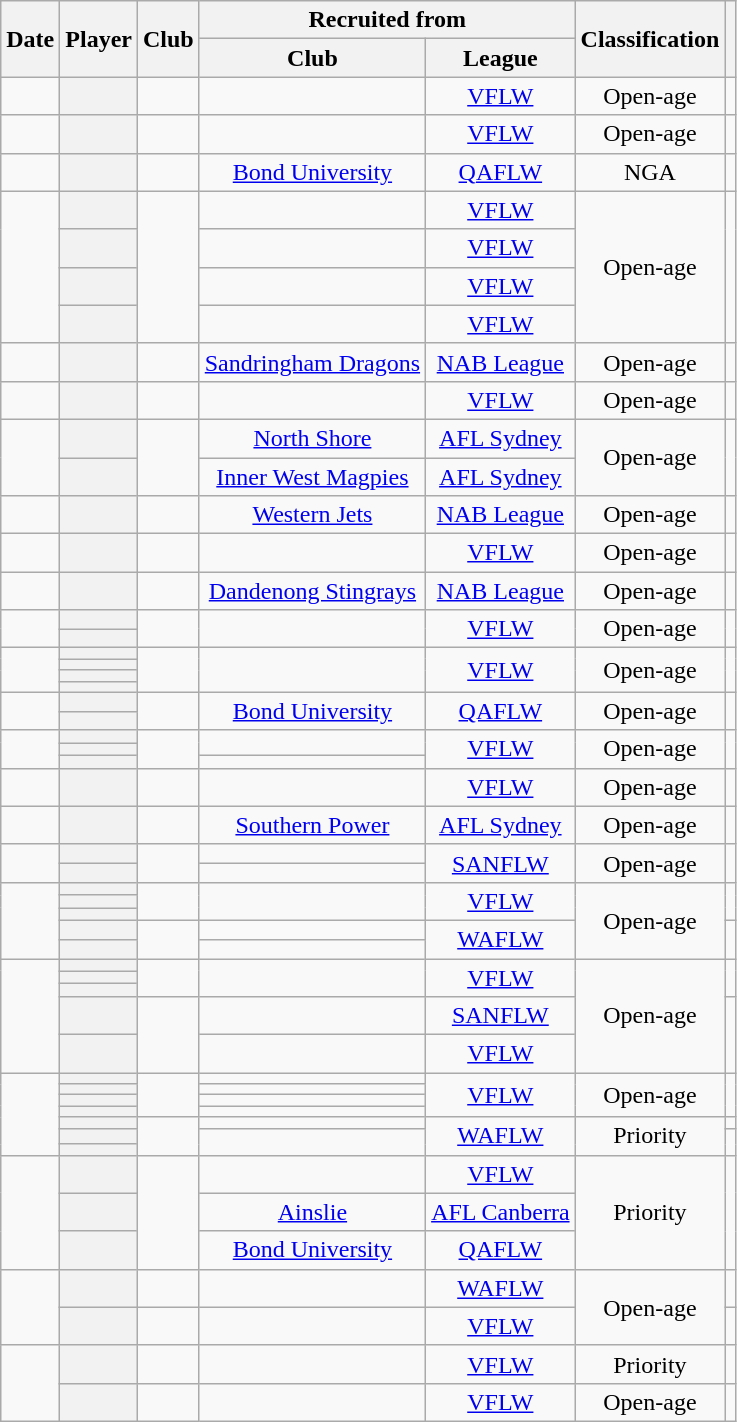<table class="wikitable sortable plainrowheaders" style="text-align:center;">
<tr>
<th scope="col" rowspan=2>Date</th>
<th scope="col" rowspan=2>Player</th>
<th scope="col" rowspan=2>Club</th>
<th scope="col" colspan=2>Recruited from</th>
<th scope="col" rowspan=2>Classification</th>
<th class="unsortable" rowspan=2></th>
</tr>
<tr>
<th scope="col">Club</th>
<th scope="col">League</th>
</tr>
<tr>
<td></td>
<th scope="row"></th>
<td></td>
<td></td>
<td><a href='#'>VFLW</a></td>
<td>Open-age</td>
<td></td>
</tr>
<tr>
<td></td>
<th scope="row"></th>
<td></td>
<td></td>
<td><a href='#'>VFLW</a></td>
<td>Open-age</td>
<td></td>
</tr>
<tr>
<td></td>
<th scope="row"></th>
<td></td>
<td><a href='#'>Bond University</a></td>
<td><a href='#'>QAFLW</a></td>
<td>NGA</td>
<td></td>
</tr>
<tr>
<td rowspan=4></td>
<th scope="row"></th>
<td rowspan=4></td>
<td></td>
<td><a href='#'>VFLW</a></td>
<td rowspan=4>Open-age</td>
<td rowspan=4></td>
</tr>
<tr>
<th scope="row"></th>
<td></td>
<td><a href='#'>VFLW</a></td>
</tr>
<tr>
<th scope="row"></th>
<td></td>
<td><a href='#'>VFLW</a></td>
</tr>
<tr>
<th scope="row"></th>
<td></td>
<td><a href='#'>VFLW</a></td>
</tr>
<tr>
<td></td>
<th scope="row"></th>
<td></td>
<td><a href='#'>Sandringham Dragons</a></td>
<td><a href='#'>NAB League</a></td>
<td>Open-age</td>
<td></td>
</tr>
<tr>
<td></td>
<th scope="row"></th>
<td></td>
<td></td>
<td><a href='#'>VFLW</a></td>
<td>Open-age</td>
<td></td>
</tr>
<tr>
<td rowspan=2></td>
<th scope="row"></th>
<td rowspan=2></td>
<td><a href='#'>North Shore</a></td>
<td><a href='#'>AFL Sydney</a></td>
<td rowspan=2>Open-age</td>
<td rowspan=2></td>
</tr>
<tr>
<th scope="row"></th>
<td><a href='#'>Inner West Magpies</a></td>
<td><a href='#'>AFL Sydney</a></td>
</tr>
<tr>
<td></td>
<th scope="row"></th>
<td></td>
<td><a href='#'>Western Jets</a></td>
<td><a href='#'>NAB League</a></td>
<td>Open-age</td>
<td></td>
</tr>
<tr>
<td></td>
<th scope="row"></th>
<td></td>
<td></td>
<td><a href='#'>VFLW</a></td>
<td>Open-age</td>
<td></td>
</tr>
<tr>
<td></td>
<th scope="row"></th>
<td></td>
<td><a href='#'>Dandenong Stingrays</a></td>
<td><a href='#'>NAB League</a></td>
<td>Open-age</td>
<td></td>
</tr>
<tr>
<td rowspan=2></td>
<th scope="row"></th>
<td rowspan=2></td>
<td rowspan=2></td>
<td rowspan=2><a href='#'>VFLW</a></td>
<td rowspan=2>Open-age</td>
<td rowspan=2></td>
</tr>
<tr>
<th scope="row"></th>
</tr>
<tr>
<td rowspan=4></td>
<th scope="row"></th>
<td rowspan=4></td>
<td rowspan=4></td>
<td rowspan=4><a href='#'>VFLW</a></td>
<td rowspan=4>Open-age</td>
<td rowspan=4></td>
</tr>
<tr>
<th scope="row"></th>
</tr>
<tr>
<th scope="row"></th>
</tr>
<tr>
<th scope="row"></th>
</tr>
<tr>
<td rowspan=2></td>
<th scope="row"></th>
<td rowspan=2></td>
<td rowspan=2><a href='#'>Bond University</a></td>
<td rowspan=2><a href='#'>QAFLW</a></td>
<td rowspan=2>Open-age</td>
<td rowspan=2></td>
</tr>
<tr>
<th scope="row"></th>
</tr>
<tr>
<td rowspan=3></td>
<th scope="row"></th>
<td rowspan=3></td>
<td rowspan=2></td>
<td rowspan=3><a href='#'>VFLW</a></td>
<td rowspan=3>Open-age</td>
<td rowspan=3></td>
</tr>
<tr>
<th scope="row"></th>
</tr>
<tr>
<th scope="row"></th>
<td></td>
</tr>
<tr>
<td></td>
<th scope="row"></th>
<td></td>
<td></td>
<td><a href='#'>VFLW</a></td>
<td>Open-age</td>
<td></td>
</tr>
<tr>
<td></td>
<th scope="row"></th>
<td></td>
<td><a href='#'>Southern Power</a></td>
<td><a href='#'>AFL Sydney</a></td>
<td>Open-age</td>
<td></td>
</tr>
<tr>
<td rowspan=2></td>
<th scope="row"></th>
<td rowspan=2></td>
<td></td>
<td rowspan=2><a href='#'>SANFLW</a></td>
<td rowspan=2>Open-age</td>
<td rowspan=2></td>
</tr>
<tr>
<th scope="row"></th>
<td></td>
</tr>
<tr>
<td rowspan=5></td>
<th scope="row"></th>
<td rowspan=3></td>
<td rowspan=3></td>
<td rowspan=3><a href='#'>VFLW</a></td>
<td rowspan=5>Open-age</td>
<td rowspan=3></td>
</tr>
<tr>
<th scope="row"></th>
</tr>
<tr>
<th scope="row"></th>
</tr>
<tr>
<th scope="row"></th>
<td rowspan=2></td>
<td></td>
<td rowspan=2><a href='#'>WAFLW</a></td>
<td rowspan=2></td>
</tr>
<tr>
<th scope="row"></th>
<td></td>
</tr>
<tr>
<td rowspan=5></td>
<th scope="row"></th>
<td rowspan=3></td>
<td rowspan=3></td>
<td rowspan=3><a href='#'>VFLW</a></td>
<td rowspan=5>Open-age</td>
<td rowspan=3></td>
</tr>
<tr>
<th scope="row"></th>
</tr>
<tr>
<th scope="row"></th>
</tr>
<tr>
<th scope="row"></th>
<td rowspan=2></td>
<td></td>
<td><a href='#'>SANFLW</a></td>
<td rowspan=2></td>
</tr>
<tr>
<th scope="row"></th>
<td></td>
<td><a href='#'>VFLW</a></td>
</tr>
<tr>
<td rowspan=7></td>
<th scope="row"></th>
<td rowspan=4></td>
<td></td>
<td rowspan=4><a href='#'>VFLW</a></td>
<td rowspan=4>Open-age</td>
<td rowspan=4></td>
</tr>
<tr>
<th scope="row"></th>
<td></td>
</tr>
<tr>
<th scope="row"></th>
<td></td>
</tr>
<tr>
<th scope="row"></th>
<td></td>
</tr>
<tr>
<th scope="row"></th>
<td rowspan=3></td>
<td></td>
<td rowspan=3><a href='#'>WAFLW</a></td>
<td rowspan=3>Priority</td>
<td></td>
</tr>
<tr>
<th scope="row"></th>
<td rowspan=2></td>
<td rowspan=2></td>
</tr>
<tr>
<th scope="row"></th>
</tr>
<tr>
<td rowspan=3></td>
<th scope="row"></th>
<td rowspan=3></td>
<td></td>
<td><a href='#'>VFLW</a></td>
<td rowspan=3>Priority</td>
<td rowspan=3></td>
</tr>
<tr>
<th scope="row"></th>
<td><a href='#'>Ainslie</a></td>
<td><a href='#'>AFL Canberra</a></td>
</tr>
<tr>
<th scope="row"></th>
<td><a href='#'>Bond University</a></td>
<td><a href='#'>QAFLW</a></td>
</tr>
<tr>
<td rowspan=2></td>
<th scope="row"></th>
<td></td>
<td></td>
<td><a href='#'>WAFLW</a></td>
<td rowspan=2>Open-age</td>
<td></td>
</tr>
<tr>
<th scope="row"></th>
<td></td>
<td></td>
<td><a href='#'>VFLW</a></td>
<td></td>
</tr>
<tr>
<td rowspan=2></td>
<th scope="row"></th>
<td></td>
<td></td>
<td><a href='#'>VFLW</a></td>
<td>Priority</td>
<td></td>
</tr>
<tr>
<th scope="row"></th>
<td></td>
<td></td>
<td><a href='#'>VFLW</a></td>
<td>Open-age</td>
<td></td>
</tr>
</table>
